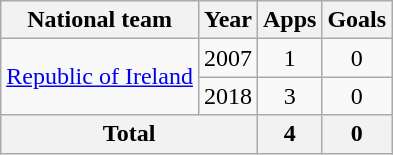<table class=wikitable style="text-align:center">
<tr>
<th>National team</th>
<th>Year</th>
<th>Apps</th>
<th>Goals</th>
</tr>
<tr>
<td rowspan=2><a href='#'>Republic of Ireland</a></td>
<td>2007</td>
<td>1</td>
<td>0</td>
</tr>
<tr>
<td>2018</td>
<td>3</td>
<td>0</td>
</tr>
<tr>
<th colspan=2>Total</th>
<th>4</th>
<th>0</th>
</tr>
</table>
